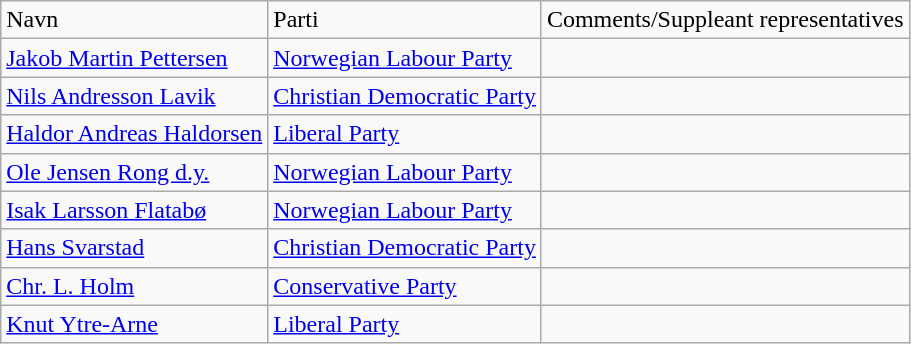<table class="wikitable">
<tr>
<td>Navn</td>
<td>Parti</td>
<td>Comments/Suppleant representatives</td>
</tr>
<tr>
<td><a href='#'>Jakob Martin Pettersen</a></td>
<td><a href='#'>Norwegian Labour Party</a></td>
<td></td>
</tr>
<tr>
<td><a href='#'>Nils Andresson Lavik</a></td>
<td><a href='#'>Christian Democratic Party</a></td>
<td></td>
</tr>
<tr>
<td><a href='#'>Haldor Andreas Haldorsen</a></td>
<td><a href='#'>Liberal Party</a></td>
<td></td>
</tr>
<tr>
<td><a href='#'>Ole Jensen Rong d.y.</a></td>
<td><a href='#'>Norwegian Labour Party</a></td>
<td></td>
</tr>
<tr>
<td><a href='#'>Isak Larsson Flatabø</a></td>
<td><a href='#'>Norwegian Labour Party</a></td>
<td></td>
</tr>
<tr>
<td><a href='#'>Hans Svarstad</a></td>
<td><a href='#'>Christian Democratic Party</a></td>
<td></td>
</tr>
<tr>
<td><a href='#'>Chr. L. Holm</a></td>
<td><a href='#'>Conservative Party</a></td>
<td></td>
</tr>
<tr>
<td><a href='#'>Knut Ytre-Arne</a></td>
<td><a href='#'>Liberal Party</a></td>
<td></td>
</tr>
</table>
